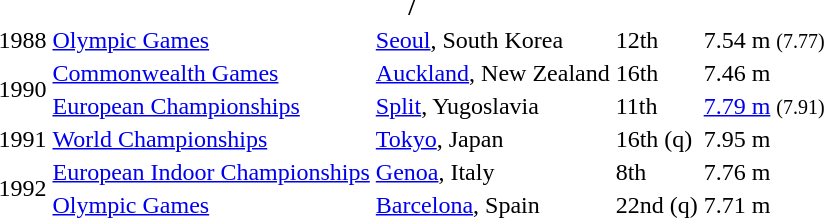<table>
<tr>
<th colspan=5> / </th>
</tr>
<tr>
<td>1988</td>
<td><a href='#'>Olympic Games</a></td>
<td><a href='#'>Seoul</a>, South Korea</td>
<td>12th</td>
<td>7.54 m <small>(7.77)</small></td>
</tr>
<tr>
<td rowspan=2>1990</td>
<td><a href='#'>Commonwealth Games</a></td>
<td><a href='#'>Auckland</a>, New Zealand</td>
<td>16th</td>
<td>7.46 m</td>
</tr>
<tr>
<td><a href='#'>European Championships</a></td>
<td><a href='#'>Split</a>, Yugoslavia</td>
<td>11th</td>
<td><a href='#'>7.79 m</a> <small>(7.91)</small></td>
</tr>
<tr>
<td>1991</td>
<td><a href='#'>World Championships</a></td>
<td><a href='#'>Tokyo</a>, Japan</td>
<td>16th (q)</td>
<td>7.95 m</td>
</tr>
<tr>
<td rowspan=2>1992</td>
<td><a href='#'>European Indoor Championships</a></td>
<td><a href='#'>Genoa</a>, Italy</td>
<td>8th</td>
<td>7.76 m</td>
</tr>
<tr>
<td><a href='#'>Olympic Games</a></td>
<td><a href='#'>Barcelona</a>, Spain</td>
<td>22nd (q)</td>
<td>7.71 m</td>
</tr>
</table>
